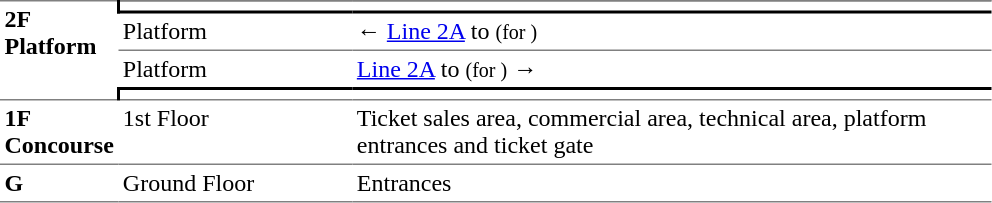<table border="0" cellspacing="0" cellpadding="3" frame="hsides" rules="rows">
<tr>
<td style="border-bottom:solid 1px gray;vertical-align:top;border-top:solid 1px gray;" rowspan=5;><strong>2F<br>Platform</strong></td>
</tr>
<tr>
<td style="border-top:solid 1px gray;border-right:solid 2px black;border-left:solid 2px black;border-bottom:solid 2px black;text-align:center;" colspan=2></td>
</tr>
<tr>
<td style="border-bottom:solid 1px gray;" width=150>Platform</td>
<td>←  <a href='#'>Line 2A</a> to  <small>(for )</small></td>
</tr>
<tr>
<td style="border-bottom:solid 1px gray;" width=150>Platform</td>
<td style="border-bottom:solid 1px gray;" width=390>  <a href='#'>Line 2A</a> to  <small>(for )</small> →</td>
</tr>
<tr>
<td style="border-top:solid 2px black;border-right:solid 2px black;border-left:solid 2px black;border-bottom:solid 1px gray;text-align:center;" colspan=2></td>
</tr>
<tr>
<td style="vertical-align:top"><strong>1F<br>Concourse</strong></td>
<td style="vertical-align:top">1st Floor</td>
<td style="vertical-align:top">Ticket sales area, commercial area, technical area, platform entrances and ticket gate</td>
</tr>
<tr>
<td style="border-bottom:solid 1px gray;border-top:solid 1px gray; vertical-align:top" width=50><strong>G</strong></td>
<td style="border-top:solid 1px gray;border-bottom:solid 1px gray; vertical-align:top" width=100>Ground Floor</td>
<td style="border-top:solid 1px gray;border-bottom:solid 1px gray; vertical-align:top" width=420>Entrances</td>
</tr>
</table>
